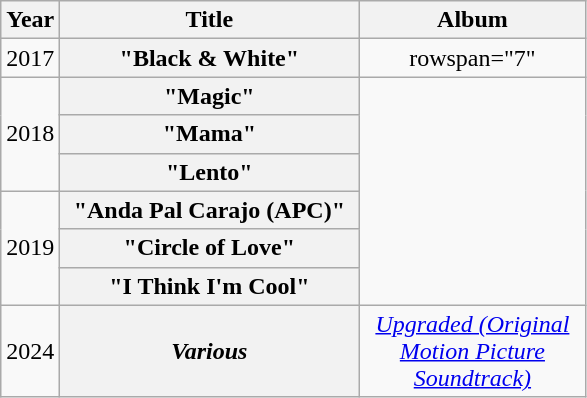<table class="wikitable plainrowheaders" style="text-align:center;">
<tr>
<th scope="col" style="width:1em;">Year</th>
<th scope="col" style="width:12em;">Title</th>
<th scope="col" style="width:9em;">Album</th>
</tr>
<tr>
<td>2017</td>
<th scope="row">"Black & White" </th>
<td>rowspan="7" </td>
</tr>
<tr>
<td rowspan="3">2018</td>
<th scope="row">"Magic" </th>
</tr>
<tr>
<th scope="row">"Mama"</th>
</tr>
<tr>
<th scope="row">"Lento"</th>
</tr>
<tr>
<td rowspan="3">2019</td>
<th scope="row">"Anda Pal Carajo (APC)" </th>
</tr>
<tr>
<th scope="row">"Circle of Love"</th>
</tr>
<tr>
<th scope="row">"I Think I'm Cool"</th>
</tr>
<tr>
<td>2024</td>
<th scope="row"><em>Various</em></th>
<td><em><a href='#'>Upgraded (Original Motion Picture Soundtrack)</a></em></td>
</tr>
</table>
